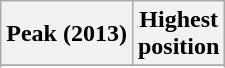<table class="wikitable sortable">
<tr>
<th align="left">Peak (2013)</th>
<th align="left">Highest<br>position</th>
</tr>
<tr>
</tr>
<tr>
</tr>
<tr>
</tr>
</table>
